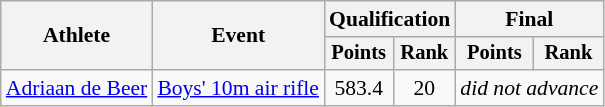<table class="wikitable" style="text-align:center;font-size:90%">
<tr>
<th rowspan=2>Athlete</th>
<th rowspan=2>Event</th>
<th colspan=2>Qualification</th>
<th colspan=2>Final</th>
</tr>
<tr style="font-size:95%">
<th>Points</th>
<th>Rank</th>
<th>Points</th>
<th>Rank</th>
</tr>
<tr>
<td align=left><a href='#'>Adriaan de Beer</a></td>
<td align=left><a href='#'>Boys' 10m air rifle</a></td>
<td>583.4</td>
<td>20</td>
<td colspan=2><em>did not advance</em></td>
</tr>
</table>
